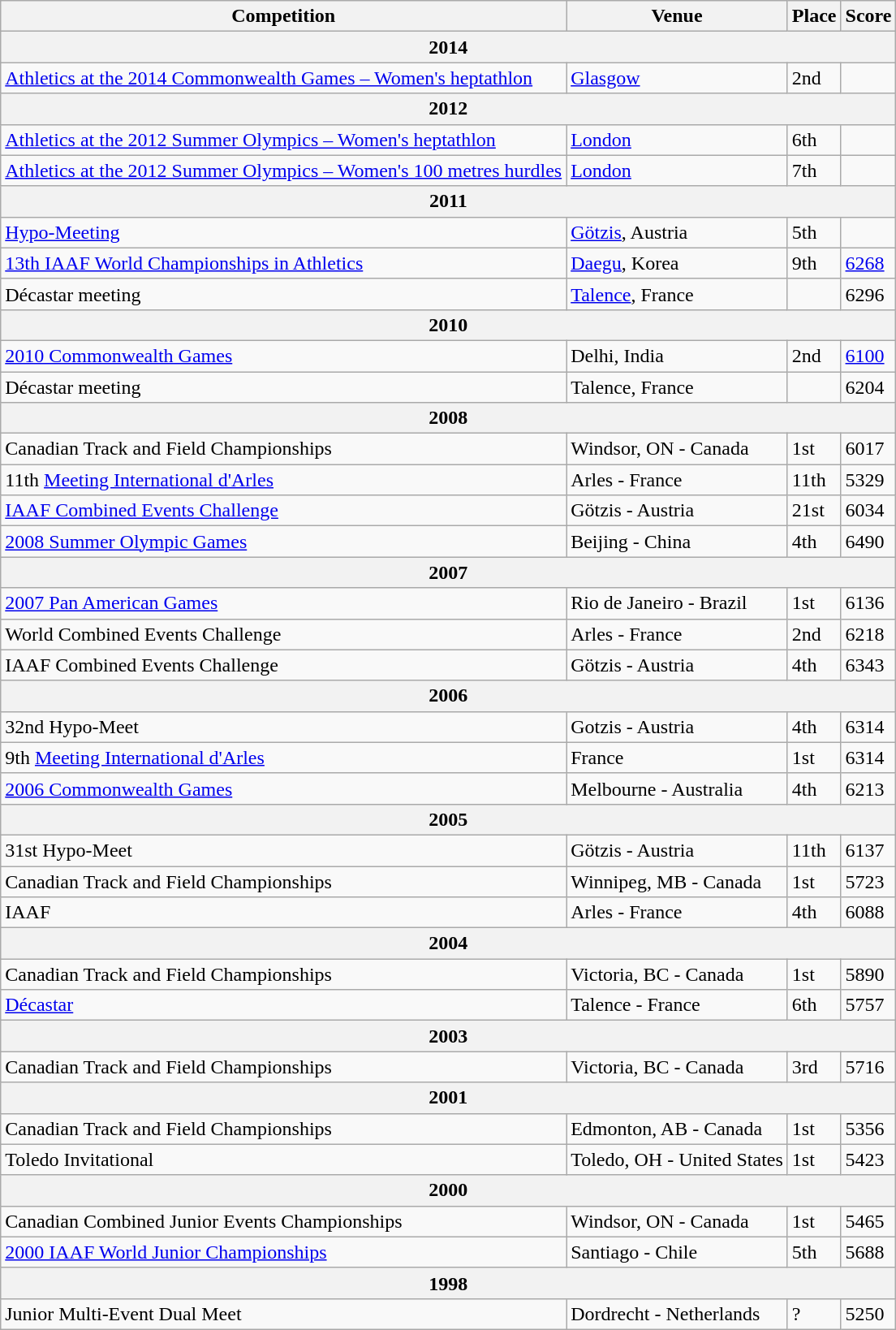<table class="wikitable">
<tr>
<th>Competition</th>
<th>Venue</th>
<th>Place</th>
<th>Score</th>
</tr>
<tr>
<th colspan=4>2014</th>
</tr>
<tr>
<td><a href='#'>Athletics at the 2014 Commonwealth Games – Women's heptathlon</a></td>
<td><a href='#'>Glasgow</a></td>
<td>2nd</td>
<td></td>
</tr>
<tr>
<th colspan=4>2012</th>
</tr>
<tr>
<td><a href='#'>Athletics at the 2012 Summer Olympics – Women's heptathlon</a></td>
<td><a href='#'>London</a></td>
<td>6th</td>
<td></td>
</tr>
<tr>
<td><a href='#'>Athletics at the 2012 Summer Olympics – Women's 100 metres hurdles</a></td>
<td><a href='#'>London</a></td>
<td>7th</td>
<td></td>
</tr>
<tr>
<th colspan=4>2011</th>
</tr>
<tr>
<td><a href='#'>Hypo-Meeting</a></td>
<td><a href='#'>Götzis</a>, Austria</td>
<td>5th</td>
<td></td>
</tr>
<tr>
<td><a href='#'>13th IAAF World Championships in Athletics</a></td>
<td><a href='#'>Daegu</a>, Korea</td>
<td>9th</td>
<td><a href='#'>6268</a></td>
</tr>
<tr>
<td>Décastar meeting</td>
<td><a href='#'>Talence</a>, France</td>
<td></td>
<td>6296</td>
</tr>
<tr>
<th colspan=4>2010</th>
</tr>
<tr>
<td><a href='#'>2010 Commonwealth Games</a></td>
<td>Delhi, India</td>
<td>2nd</td>
<td><a href='#'>6100</a></td>
</tr>
<tr>
<td>Décastar meeting</td>
<td>Talence, France</td>
<td></td>
<td>6204</td>
</tr>
<tr>
<th colspan=4>2008</th>
</tr>
<tr>
<td>Canadian Track and Field Championships</td>
<td>Windsor, ON - Canada</td>
<td>1st</td>
<td>6017</td>
</tr>
<tr>
<td>11th <a href='#'>Meeting International d'Arles</a></td>
<td>Arles - France</td>
<td>11th</td>
<td>5329</td>
</tr>
<tr>
<td><a href='#'>IAAF Combined Events Challenge</a></td>
<td>Götzis - Austria</td>
<td>21st</td>
<td>6034</td>
</tr>
<tr>
<td><a href='#'>2008 Summer Olympic Games</a></td>
<td>Beijing - China</td>
<td>4th</td>
<td>6490</td>
</tr>
<tr>
<th colspan=4>2007</th>
</tr>
<tr>
<td><a href='#'>2007 Pan American Games</a></td>
<td>Rio de Janeiro - Brazil</td>
<td>1st</td>
<td>6136</td>
</tr>
<tr>
<td>World Combined Events Challenge</td>
<td>Arles - France</td>
<td>2nd</td>
<td>6218</td>
</tr>
<tr>
<td>IAAF Combined Events Challenge</td>
<td>Götzis - Austria</td>
<td>4th</td>
<td>6343</td>
</tr>
<tr>
<th colspan=4>2006</th>
</tr>
<tr>
<td>32nd Hypo-Meet</td>
<td>Gotzis - Austria</td>
<td>4th</td>
<td>6314</td>
</tr>
<tr>
<td>9th <a href='#'>Meeting International d'Arles</a></td>
<td>France</td>
<td>1st</td>
<td>6314</td>
</tr>
<tr>
<td><a href='#'>2006 Commonwealth Games</a></td>
<td>Melbourne - Australia</td>
<td>4th</td>
<td>6213</td>
</tr>
<tr>
<th colspan=4>2005</th>
</tr>
<tr>
<td>31st Hypo-Meet</td>
<td>Götzis - Austria</td>
<td>11th</td>
<td>6137</td>
</tr>
<tr>
<td>Canadian Track and Field Championships</td>
<td>Winnipeg, MB - Canada</td>
<td>1st</td>
<td>5723</td>
</tr>
<tr>
<td>IAAF</td>
<td>Arles - France</td>
<td>4th</td>
<td>6088</td>
</tr>
<tr>
<th colspan=4>2004</th>
</tr>
<tr>
<td>Canadian Track and Field Championships</td>
<td>Victoria, BC - Canada</td>
<td>1st</td>
<td>5890</td>
</tr>
<tr>
<td><a href='#'>Décastar</a></td>
<td>Talence - France</td>
<td>6th</td>
<td>5757</td>
</tr>
<tr>
<th colspan=4>2003</th>
</tr>
<tr>
<td>Canadian Track and Field Championships</td>
<td>Victoria, BC - Canada</td>
<td>3rd</td>
<td>5716</td>
</tr>
<tr>
<th colspan=4>2001</th>
</tr>
<tr>
<td>Canadian Track and Field Championships</td>
<td>Edmonton, AB - Canada</td>
<td>1st</td>
<td>5356</td>
</tr>
<tr>
<td>Toledo Invitational</td>
<td>Toledo, OH - United States</td>
<td>1st</td>
<td>5423</td>
</tr>
<tr>
<th colspan=4>2000</th>
</tr>
<tr>
<td>Canadian Combined Junior Events Championships</td>
<td>Windsor, ON - Canada</td>
<td>1st</td>
<td>5465</td>
</tr>
<tr>
<td><a href='#'>2000 IAAF World Junior Championships</a></td>
<td>Santiago - Chile</td>
<td>5th</td>
<td>5688</td>
</tr>
<tr>
<th colspan=4>1998</th>
</tr>
<tr>
<td>Junior Multi-Event Dual Meet</td>
<td>Dordrecht - Netherlands</td>
<td>?</td>
<td>5250</td>
</tr>
</table>
